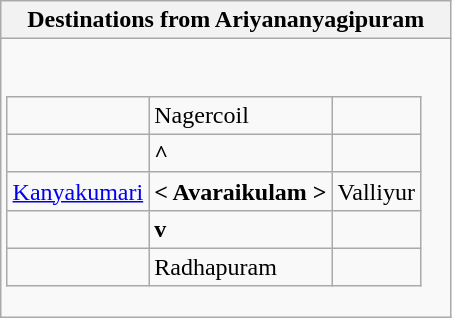<table class="wikitable mw-collapsible">
<tr>
<th colspan="2">Destinations from Ariyananyagipuram</th>
</tr>
<tr>
<td colspan="2"><br><table class="wikitable">
<tr>
<td></td>
<td>Nagercoil</td>
<td></td>
</tr>
<tr>
<td></td>
<td><strong>^</strong></td>
<td></td>
</tr>
<tr>
<td><a href='#'>Kanyakumari</a></td>
<td><strong><      Avaraikulam     ></strong></td>
<td>Valliyur</td>
</tr>
<tr>
<td></td>
<td><strong>v</strong></td>
<td></td>
</tr>
<tr>
<td></td>
<td>Radhapuram</td>
<td></td>
</tr>
</table>
</td>
</tr>
</table>
